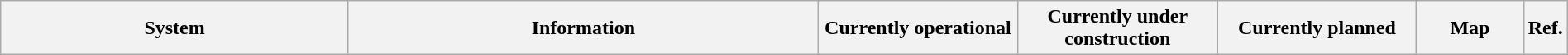<table class="wikitable" style="width:100%">
<tr>
<th style="width:23%">System</th>
<th style="width:31%" colspan=2>Information</th>
<th style="width:13%">Currently operational</th>
<th style="width:13%">Currently under construction</th>
<th style="width:13%">Currently planned</th>
<th style="width:18%">Map</th>
<th style="width:2%">Ref.<br></th>
</tr>
</table>
